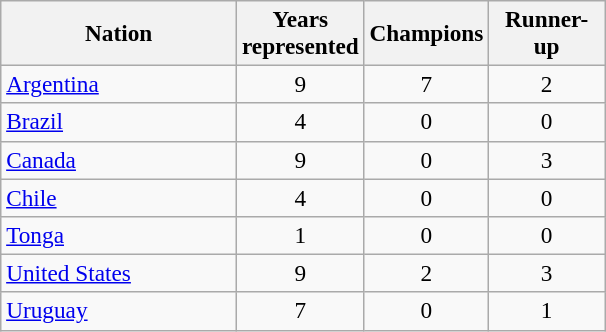<table class="wikitable sortable" style=font-size:97%;text-align:center>
<tr>
<th width=150>Nation</th>
<th width=60>Years represented</th>
<th width=60>Champions</th>
<th width=70>Runner-up</th>
</tr>
<tr>
<td align=left> <a href='#'>Argentina</a></td>
<td>9</td>
<td>7</td>
<td>2</td>
</tr>
<tr>
<td align=left> <a href='#'>Brazil</a></td>
<td>4</td>
<td>0</td>
<td>0</td>
</tr>
<tr>
<td align=left> <a href='#'>Canada</a></td>
<td>9</td>
<td>0</td>
<td>3</td>
</tr>
<tr>
<td align=left> <a href='#'>Chile</a></td>
<td>4</td>
<td>0</td>
<td>0</td>
</tr>
<tr>
<td align=left> <a href='#'>Tonga</a></td>
<td>1</td>
<td>0</td>
<td>0</td>
</tr>
<tr>
<td align=left> <a href='#'>United States</a></td>
<td>9</td>
<td>2</td>
<td>3</td>
</tr>
<tr>
<td align=left> <a href='#'>Uruguay</a></td>
<td>7</td>
<td>0</td>
<td>1</td>
</tr>
</table>
